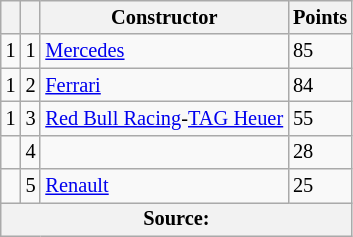<table class="wikitable" style="font-size: 85%;">
<tr>
<th></th>
<th align="center"></th>
<th align="center">Constructor</th>
<th align="center">Points</th>
</tr>
<tr>
<td align="left"> 1</td>
<td align="center">1</td>
<td> <a href='#'>Mercedes</a></td>
<td align="left">85</td>
</tr>
<tr>
<td align="left"> 1</td>
<td align="center">2</td>
<td>  <a href='#'>Ferrari</a></td>
<td align="left">84</td>
</tr>
<tr>
<td align="left"> 1</td>
<td align="center">3</td>
<td> <a href='#'>Red Bull Racing</a>-<a href='#'>TAG Heuer</a></td>
<td align="left">55</td>
</tr>
<tr>
<td align="left"></td>
<td align="center">4</td>
<td></td>
<td align="left">28</td>
</tr>
<tr>
<td align="left"></td>
<td align="center">5</td>
<td> <a href='#'>Renault</a></td>
<td align="left">25</td>
</tr>
<tr>
<th colspan=4>Source:</th>
</tr>
</table>
